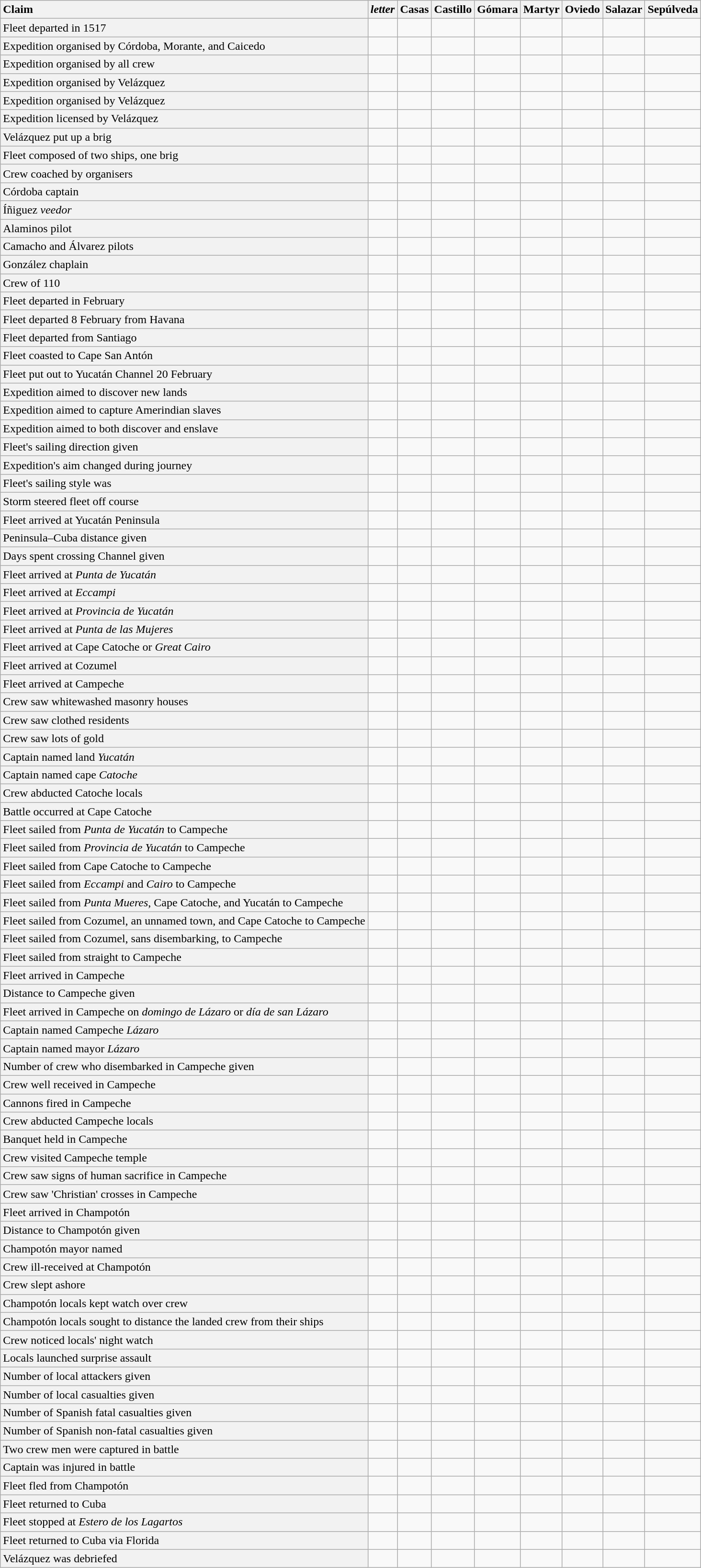<table class="wikitable static-row-numbers mw-collapsible defaultcenter">
<tr>
<th style=text-align:left>Claim</th>
<th><em>letter</em></th>
<th>Casas</th>
<th>Castillo</th>
<th>Gómara</th>
<th>Martyr</th>
<th>Oviedo</th>
<th>Salazar</th>
<th>Sepúlveda</th>
</tr>
<tr>
<th style=text-align:left;font-weight:normal>Fleet departed in 1517</th>
<td></td>
<td></td>
<td></td>
<td></td>
<td></td>
<td></td>
<td></td>
<td></td>
</tr>
<tr>
<th style=text-align:left;font-weight:normal>Expedition organised by Córdoba, Morante, and Caicedo</th>
<td></td>
<td></td>
<td></td>
<td></td>
<td></td>
<td></td>
<td></td>
<td></td>
</tr>
<tr>
<th style=text-align:left;font-weight:normal>Expedition organised by all crew</th>
<td></td>
<td></td>
<td></td>
<td></td>
<td></td>
<td></td>
<td></td>
<td></td>
</tr>
<tr>
<th style=text-align:left;font-weight:normal>Expedition organised by Velázquez </th>
<td></td>
<td></td>
<td></td>
<td></td>
<td></td>
<td></td>
<td></td>
<td></td>
</tr>
<tr>
<th style=text-align:left;font-weight:normal>Expedition organised  by Velázquez</th>
<td></td>
<td></td>
<td></td>
<td></td>
<td></td>
<td></td>
<td></td>
<td></td>
</tr>
<tr>
<th style=text-align:left;font-weight:normal>Expedition licensed  by Velázquez</th>
<td></td>
<td></td>
<td></td>
<td></td>
<td></td>
<td></td>
<td></td>
<td></td>
</tr>
<tr>
<th style=text-align:left;font-weight:normal>Velázquez put up a brig</th>
<td></td>
<td></td>
<td></td>
<td></td>
<td></td>
<td></td>
<td></td>
<td></td>
</tr>
<tr>
<th style=text-align:left;font-weight:normal>Fleet composed of two ships, one brig</th>
<td></td>
<td></td>
<td></td>
<td></td>
<td></td>
<td></td>
<td></td>
<td></td>
</tr>
<tr>
<th style=text-align:left;font-weight:normal>Crew coached by organisers</th>
<td></td>
<td></td>
<td></td>
<td></td>
<td></td>
<td></td>
<td></td>
<td></td>
</tr>
<tr>
<th style=text-align:left;font-weight:normal>Córdoba captain</th>
<td></td>
<td></td>
<td></td>
<td></td>
<td></td>
<td></td>
<td></td>
<td></td>
</tr>
<tr>
<th style=text-align:left;font-weight:normal>Íñiguez <em>veedor</em></th>
<td></td>
<td></td>
<td></td>
<td></td>
<td></td>
<td></td>
<td></td>
<td></td>
</tr>
<tr>
<th style=text-align:left;font-weight:normal>Alaminos pilot</th>
<td></td>
<td></td>
<td></td>
<td></td>
<td></td>
<td></td>
<td></td>
<td></td>
</tr>
<tr>
<th style=text-align:left;font-weight:normal>Camacho and Álvarez pilots</th>
<td></td>
<td></td>
<td></td>
<td></td>
<td></td>
<td></td>
<td></td>
<td></td>
</tr>
<tr>
<th style=text-align:left;font-weight:normal>González chaplain</th>
<td></td>
<td></td>
<td></td>
<td></td>
<td></td>
<td></td>
<td></td>
<td></td>
</tr>
<tr>
<th style=text-align:left;font-weight:normal>Crew of 110</th>
<td></td>
<td></td>
<td></td>
<td></td>
<td></td>
<td></td>
<td></td>
<td></td>
</tr>
<tr>
<th style=text-align:left;font-weight:normal>Fleet departed in February</th>
<td></td>
<td></td>
<td></td>
<td></td>
<td></td>
<td></td>
<td></td>
<td></td>
</tr>
<tr>
<th style=text-align:left;font-weight:normal>Fleet departed 8 February from Havana</th>
<td></td>
<td></td>
<td></td>
<td></td>
<td></td>
<td></td>
<td></td>
<td></td>
</tr>
<tr>
<th style=text-align:left;font-weight:normal>Fleet departed from Santiago</th>
<td></td>
<td></td>
<td></td>
<td></td>
<td></td>
<td></td>
<td></td>
<td></td>
</tr>
<tr>
<th style=text-align:left;font-weight:normal>Fleet coasted to Cape San Antón</th>
<td></td>
<td></td>
<td></td>
<td></td>
<td></td>
<td></td>
<td></td>
<td></td>
</tr>
<tr>
<th style=text-align:left;font-weight:normal>Fleet put out to Yucatán Channel 20 February</th>
<td></td>
<td></td>
<td></td>
<td></td>
<td></td>
<td></td>
<td></td>
<td></td>
</tr>
<tr>
<th style=text-align:left;font-weight:normal>Expedition aimed to discover new lands</th>
<td></td>
<td></td>
<td></td>
<td></td>
<td></td>
<td></td>
<td></td>
<td></td>
</tr>
<tr>
<th style=text-align:left;font-weight:normal>Expedition aimed to capture Amerindian slaves</th>
<td></td>
<td></td>
<td></td>
<td></td>
<td></td>
<td></td>
<td></td>
<td></td>
</tr>
<tr>
<th style=text-align:left;font-weight:normal>Expedition aimed to both discover and enslave</th>
<td></td>
<td></td>
<td></td>
<td></td>
<td></td>
<td></td>
<td></td>
<td></td>
</tr>
<tr>
<th style=text-align:left;font-weight:normal>Fleet's sailing direction given</th>
<td></td>
<td></td>
<td></td>
<td></td>
<td></td>
<td></td>
<td></td>
<td></td>
</tr>
<tr>
<th style=text-align:left;font-weight:normal>Expedition's aim changed during journey</th>
<td></td>
<td></td>
<td></td>
<td></td>
<td></td>
<td></td>
<td></td>
<td></td>
</tr>
<tr>
<th style=text-align:left;font-weight:normal>Fleet's sailing style was </th>
<td></td>
<td></td>
<td></td>
<td></td>
<td></td>
<td></td>
<td></td>
<td></td>
</tr>
<tr>
<th style=text-align:left;font-weight:normal>Storm steered fleet off course</th>
<td></td>
<td></td>
<td></td>
<td></td>
<td></td>
<td></td>
<td></td>
<td></td>
</tr>
<tr>
<th style=text-align:left;font-weight:normal>Fleet arrived at Yucatán Peninsula</th>
<td></td>
<td></td>
<td></td>
<td></td>
<td></td>
<td></td>
<td></td>
<td></td>
</tr>
<tr>
<th style=text-align:left;font-weight:normal>Peninsula–Cuba distance given</th>
<td></td>
<td></td>
<td></td>
<td></td>
<td></td>
<td></td>
<td></td>
<td></td>
</tr>
<tr>
<th style=text-align:left;font-weight:normal>Days spent crossing Channel given</th>
<td></td>
<td></td>
<td></td>
<td></td>
<td></td>
<td></td>
<td></td>
<td></td>
</tr>
<tr>
<th style=text-align:left;font-weight:normal>Fleet arrived at <em>Punta de Yucatán</em></th>
<td></td>
<td></td>
<td></td>
<td></td>
<td></td>
<td></td>
<td></td>
<td></td>
</tr>
<tr>
<th style=text-align:left;font-weight:normal>Fleet arrived at <em>Eccampi</em></th>
<td></td>
<td></td>
<td></td>
<td></td>
<td></td>
<td></td>
<td></td>
<td></td>
</tr>
<tr>
<th style=text-align:left;font-weight:normal>Fleet arrived at <em>Provincia de Yucatán</em></th>
<td></td>
<td></td>
<td></td>
<td></td>
<td></td>
<td></td>
<td></td>
<td></td>
</tr>
<tr>
<th style=text-align:left;font-weight:normal>Fleet arrived at <em>Punta de las Mujeres</em></th>
<td></td>
<td></td>
<td></td>
<td></td>
<td></td>
<td></td>
<td></td>
<td></td>
</tr>
<tr>
<th style=text-align:left;font-weight:normal>Fleet arrived at Cape Catoche or <em>Great Cairo</em></th>
<td></td>
<td></td>
<td></td>
<td></td>
<td></td>
<td></td>
<td></td>
<td></td>
</tr>
<tr>
<th style=text-align:left;font-weight:normal>Fleet arrived at Cozumel</th>
<td></td>
<td></td>
<td></td>
<td></td>
<td></td>
<td></td>
<td></td>
<td></td>
</tr>
<tr>
<th style=text-align:left;font-weight:normal>Fleet arrived at Campeche</th>
<td></td>
<td></td>
<td></td>
<td></td>
<td></td>
<td></td>
<td></td>
<td></td>
</tr>
<tr>
<th style=text-align:left;font-weight:normal>Crew saw whitewashed masonry houses</th>
<td></td>
<td></td>
<td></td>
<td></td>
<td></td>
<td></td>
<td></td>
<td></td>
</tr>
<tr>
<th style=text-align:left;font-weight:normal>Crew saw clothed residents</th>
<td></td>
<td></td>
<td></td>
<td></td>
<td></td>
<td></td>
<td></td>
<td></td>
</tr>
<tr>
<th style=text-align:left;font-weight:normal>Crew saw lots of gold</th>
<td></td>
<td></td>
<td></td>
<td></td>
<td></td>
<td></td>
<td></td>
<td></td>
</tr>
<tr>
<th style=text-align:left;font-weight:normal>Captain named land <em>Yucatán</em></th>
<td></td>
<td></td>
<td></td>
<td></td>
<td></td>
<td></td>
<td></td>
<td></td>
</tr>
<tr>
<th style=text-align:left;font-weight:normal>Captain named cape <em>Catoche</em></th>
<td></td>
<td></td>
<td></td>
<td></td>
<td></td>
<td></td>
<td></td>
<td></td>
</tr>
<tr>
<th style=text-align:left;font-weight:normal>Crew abducted Catoche locals</th>
<td></td>
<td></td>
<td></td>
<td></td>
<td></td>
<td></td>
<td></td>
<td></td>
</tr>
<tr>
<th style=text-align:left;font-weight:normal>Battle occurred at Cape Catoche</th>
<td></td>
<td></td>
<td></td>
<td></td>
<td></td>
<td></td>
<td></td>
<td></td>
</tr>
<tr>
<th style=text-align:left;font-weight:normal>Fleet sailed from <em>Punta de Yucatán</em> to Campeche</th>
<td></td>
<td></td>
<td></td>
<td></td>
<td></td>
<td></td>
<td></td>
<td></td>
</tr>
<tr>
<th style=text-align:left;font-weight:normal>Fleet sailed from <em>Provincia de Yucatán</em> to Campeche</th>
<td></td>
<td></td>
<td></td>
<td></td>
<td></td>
<td></td>
<td></td>
<td></td>
</tr>
<tr>
<th style=text-align:left;font-weight:normal>Fleet sailed from Cape Catoche to Campeche</th>
<td></td>
<td></td>
<td></td>
<td></td>
<td></td>
<td></td>
<td></td>
<td></td>
</tr>
<tr>
<th style=text-align:left;font-weight:normal>Fleet sailed from <em>Eccampi</em> and <em>Cairo</em> to Campeche</th>
<td></td>
<td></td>
<td></td>
<td></td>
<td></td>
<td></td>
<td></td>
<td></td>
</tr>
<tr>
<th style=text-align:left;font-weight:normal>Fleet sailed from <em>Punta Mueres</em>, Cape Catoche, and Yucatán to Campeche</th>
<td></td>
<td></td>
<td></td>
<td></td>
<td></td>
<td></td>
<td></td>
<td></td>
</tr>
<tr>
<th style=text-align:left;font-weight:normal>Fleet sailed from Cozumel, an unnamed town, and Cape Catoche to Campeche</th>
<td></td>
<td></td>
<td></td>
<td></td>
<td></td>
<td></td>
<td></td>
<td></td>
</tr>
<tr>
<th style=text-align:left;font-weight:normal>Fleet sailed from Cozumel, sans disembarking, to Campeche</th>
<td></td>
<td></td>
<td></td>
<td></td>
<td></td>
<td></td>
<td></td>
<td></td>
</tr>
<tr>
<th style=text-align:left;font-weight:normal>Fleet sailed from straight to Campeche</th>
<td></td>
<td></td>
<td></td>
<td></td>
<td></td>
<td></td>
<td></td>
<td></td>
</tr>
<tr>
<th style=text-align:left;font-weight:normal>Fleet arrived in Campeche</th>
<td></td>
<td></td>
<td></td>
<td></td>
<td></td>
<td></td>
<td></td>
<td></td>
</tr>
<tr>
<th style=text-align:left;font-weight:normal>Distance to Campeche given</th>
<td></td>
<td></td>
<td></td>
<td></td>
<td></td>
<td></td>
<td></td>
<td></td>
</tr>
<tr>
<th style=text-align:left;font-weight:normal>Fleet arrived in Campeche on <em>domingo de Lázaro</em> or <em>día de san Lázaro</em></th>
<td></td>
<td></td>
<td></td>
<td></td>
<td></td>
<td></td>
<td></td>
<td></td>
</tr>
<tr>
<th style=text-align:left;font-weight:normal>Captain named Campeche <em>Lázaro</em></th>
<td></td>
<td></td>
<td></td>
<td></td>
<td></td>
<td></td>
<td></td>
<td></td>
</tr>
<tr>
<th style=text-align:left;font-weight:normal>Captain named mayor <em>Lázaro</em></th>
<td></td>
<td></td>
<td></td>
<td></td>
<td></td>
<td></td>
<td></td>
<td></td>
</tr>
<tr>
<th style=text-align:left;font-weight:normal>Number of crew who disembarked in Campeche given</th>
<td></td>
<td></td>
<td></td>
<td></td>
<td></td>
<td></td>
<td></td>
<td></td>
</tr>
<tr>
<th style=text-align:left;font-weight:normal>Crew well received in Campeche</th>
<td></td>
<td></td>
<td></td>
<td></td>
<td></td>
<td></td>
<td></td>
<td></td>
</tr>
<tr>
<th style=text-align:left;font-weight:normal>Cannons fired in Campeche</th>
<td></td>
<td></td>
<td></td>
<td></td>
<td></td>
<td></td>
<td></td>
<td></td>
</tr>
<tr>
<th style=text-align:left;font-weight:normal>Crew abducted Campeche locals</th>
<td></td>
<td></td>
<td></td>
<td></td>
<td></td>
<td></td>
<td></td>
<td></td>
</tr>
<tr>
<th style=text-align:left;font-weight:normal>Banquet held in Campeche</th>
<td></td>
<td></td>
<td></td>
<td></td>
<td></td>
<td></td>
<td></td>
<td></td>
</tr>
<tr>
<th style=text-align:left;font-weight:normal>Crew visited Campeche temple</th>
<td></td>
<td></td>
<td></td>
<td></td>
<td></td>
<td></td>
<td></td>
<td></td>
</tr>
<tr>
<th style=text-align:left;font-weight:normal>Crew saw signs of human sacrifice in Campeche</th>
<td></td>
<td></td>
<td></td>
<td></td>
<td></td>
<td></td>
<td></td>
<td></td>
</tr>
<tr>
<th style=text-align:left;font-weight:normal>Crew saw 'Christian' crosses in Campeche</th>
<td></td>
<td></td>
<td></td>
<td></td>
<td></td>
<td></td>
<td></td>
<td></td>
</tr>
<tr>
<th style=text-align:left;font-weight:normal>Fleet arrived in Champotón</th>
<td></td>
<td></td>
<td></td>
<td></td>
<td></td>
<td></td>
<td></td>
<td></td>
</tr>
<tr>
<th style=text-align:left;font-weight:normal>Distance to Champotón given</th>
<td></td>
<td></td>
<td></td>
<td></td>
<td></td>
<td></td>
<td></td>
<td></td>
</tr>
<tr>
<th style=text-align:left;font-weight:normal>Champotón mayor named</th>
<td></td>
<td></td>
<td></td>
<td></td>
<td></td>
<td></td>
<td></td>
<td></td>
</tr>
<tr>
<th style=text-align:left;font-weight:normal>Crew ill-received at Champotón</th>
<td></td>
<td></td>
<td></td>
<td></td>
<td></td>
<td></td>
<td></td>
<td></td>
</tr>
<tr>
<th style=text-align:left;font-weight:normal>Crew slept ashore</th>
<td></td>
<td></td>
<td></td>
<td></td>
<td></td>
<td></td>
<td></td>
<td></td>
</tr>
<tr>
<th style=text-align:left;font-weight:normal>Champotón locals kept watch over crew</th>
<td></td>
<td></td>
<td></td>
<td></td>
<td></td>
<td></td>
<td></td>
<td></td>
</tr>
<tr>
<th style=text-align:left;font-weight:normal>Champotón locals sought to distance the landed crew from their ships</th>
<td></td>
<td></td>
<td></td>
<td></td>
<td></td>
<td></td>
<td></td>
<td></td>
</tr>
<tr>
<th style=text-align:left;font-weight:normal>Crew noticed locals' night watch</th>
<td></td>
<td></td>
<td></td>
<td></td>
<td></td>
<td></td>
<td></td>
<td></td>
</tr>
<tr>
<th style=text-align:left;font-weight:normal>Locals launched surprise assault</th>
<td></td>
<td></td>
<td></td>
<td></td>
<td></td>
<td></td>
<td></td>
<td></td>
</tr>
<tr>
<th style=text-align:left;font-weight:normal>Number of local attackers given</th>
<td></td>
<td></td>
<td></td>
<td></td>
<td></td>
<td></td>
<td></td>
<td></td>
</tr>
<tr>
<th style=text-align:left;font-weight:normal>Number of local casualties given</th>
<td></td>
<td></td>
<td></td>
<td></td>
<td></td>
<td></td>
<td></td>
<td></td>
</tr>
<tr>
<th style=text-align:left;font-weight:normal>Number of Spanish fatal casualties given</th>
<td></td>
<td></td>
<td></td>
<td></td>
<td></td>
<td></td>
<td></td>
<td></td>
</tr>
<tr>
<th style=text-align:left;font-weight:normal>Number of Spanish non-fatal casualties given</th>
<td></td>
<td></td>
<td></td>
<td></td>
<td></td>
<td></td>
<td></td>
<td></td>
</tr>
<tr>
<th style=text-align:left;font-weight:normal>Two crew men were captured in battle</th>
<td></td>
<td></td>
<td></td>
<td></td>
<td></td>
<td></td>
<td></td>
<td></td>
</tr>
<tr>
<th style=text-align:left;font-weight:normal>Captain was injured in battle</th>
<td></td>
<td></td>
<td></td>
<td></td>
<td></td>
<td></td>
<td></td>
<td></td>
</tr>
<tr>
<th style=text-align:left;font-weight:normal>Fleet fled from Champotón</th>
<td></td>
<td></td>
<td></td>
<td></td>
<td></td>
<td></td>
<td></td>
<td></td>
</tr>
<tr>
<th style=text-align:left;font-weight:normal>Fleet returned to Cuba</th>
<td></td>
<td></td>
<td></td>
<td></td>
<td></td>
<td></td>
<td></td>
<td></td>
</tr>
<tr>
<th style=text-align:left;font-weight:normal>Fleet stopped at <em>Estero de los Lagartos</em></th>
<td></td>
<td></td>
<td></td>
<td></td>
<td></td>
<td></td>
<td></td>
<td></td>
</tr>
<tr>
<th style=text-align:left;font-weight:normal>Fleet returned to Cuba via Florida</th>
<td></td>
<td></td>
<td></td>
<td></td>
<td></td>
<td></td>
<td></td>
<td></td>
</tr>
<tr>
<th style=text-align:left;font-weight:normal>Velázquez was debriefed</th>
<td></td>
<td></td>
<td></td>
<td></td>
<td></td>
<td></td>
<td></td>
<td></td>
</tr>
</table>
